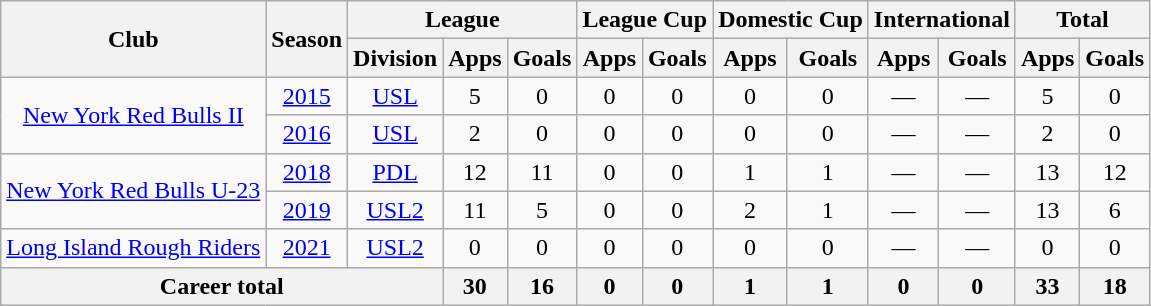<table class="wikitable" style="text-align: center;">
<tr>
<th rowspan="2">Club</th>
<th rowspan="2">Season</th>
<th colspan="3">League</th>
<th colspan="2">League Cup</th>
<th colspan="2">Domestic Cup</th>
<th colspan="2">International</th>
<th colspan="2">Total</th>
</tr>
<tr>
<th>Division</th>
<th>Apps</th>
<th>Goals</th>
<th>Apps</th>
<th>Goals</th>
<th>Apps</th>
<th>Goals</th>
<th>Apps</th>
<th>Goals</th>
<th>Apps</th>
<th>Goals</th>
</tr>
<tr>
<td rowspan="2"><a href='#'>New York Red Bulls II</a></td>
<td><a href='#'>2015</a></td>
<td><a href='#'>USL</a></td>
<td>5</td>
<td>0</td>
<td>0</td>
<td>0</td>
<td>0</td>
<td>0</td>
<td>—</td>
<td>—</td>
<td>5</td>
<td>0</td>
</tr>
<tr>
<td><a href='#'>2016</a></td>
<td><a href='#'>USL</a></td>
<td>2</td>
<td>0</td>
<td>0</td>
<td>0</td>
<td>0</td>
<td>0</td>
<td>—</td>
<td>—</td>
<td>2</td>
<td>0</td>
</tr>
<tr>
<td rowspan="2"><a href='#'>New York Red Bulls U-23</a></td>
<td><a href='#'>2018</a></td>
<td><a href='#'>PDL</a></td>
<td>12</td>
<td>11</td>
<td>0</td>
<td>0</td>
<td>1</td>
<td>1</td>
<td>—</td>
<td>—</td>
<td>13</td>
<td>12</td>
</tr>
<tr>
<td><a href='#'>2019</a></td>
<td><a href='#'>USL2</a></td>
<td>11</td>
<td>5</td>
<td>0</td>
<td>0</td>
<td>2</td>
<td>1</td>
<td>—</td>
<td>—</td>
<td>13</td>
<td>6</td>
</tr>
<tr>
<td><a href='#'>Long Island Rough Riders</a></td>
<td><a href='#'>2021</a></td>
<td><a href='#'>USL2</a></td>
<td>0</td>
<td>0</td>
<td>0</td>
<td>0</td>
<td>0</td>
<td>0</td>
<td>—</td>
<td>—</td>
<td>0</td>
<td>0</td>
</tr>
<tr>
<th colspan="3">Career total</th>
<th>30</th>
<th>16</th>
<th>0</th>
<th>0</th>
<th>1</th>
<th>1</th>
<th>0</th>
<th>0</th>
<th>33</th>
<th>18</th>
</tr>
</table>
